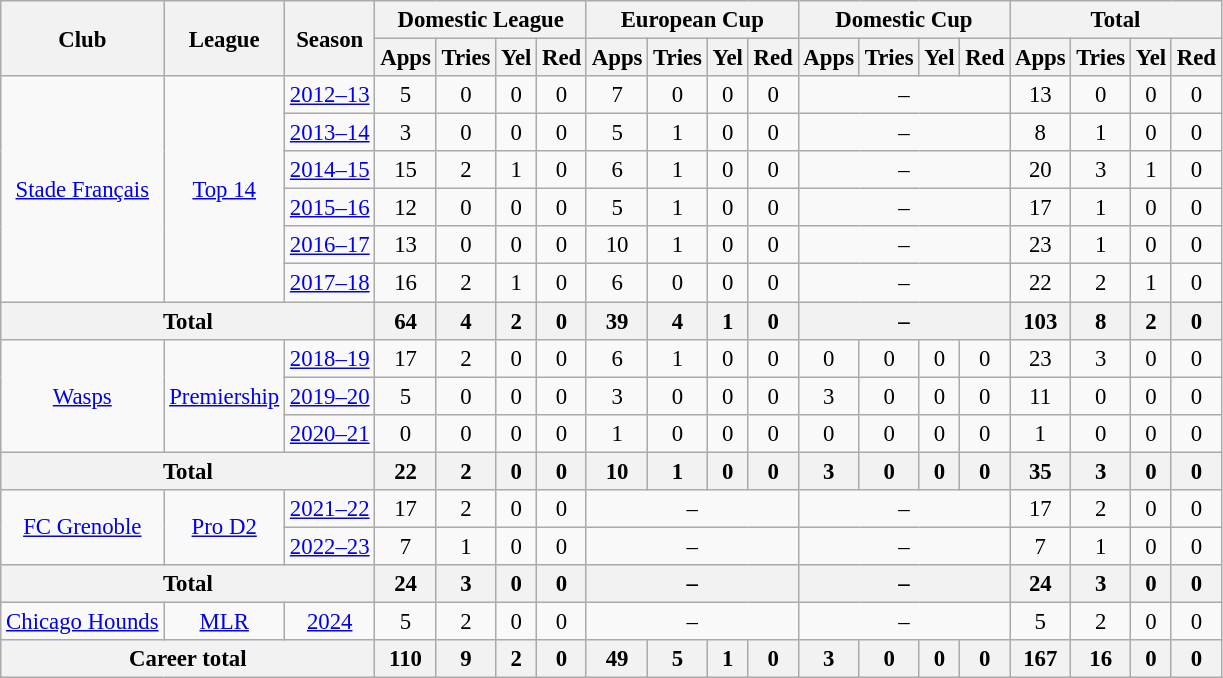<table class="wikitable" style="font-size:95%; text-align:center">
<tr>
<th rowspan="2">Club</th>
<th rowspan="2">League</th>
<th rowspan="2">Season</th>
<th colspan="4">Domestic League</th>
<th colspan="4">European Cup</th>
<th colspan="4">Domestic Cup</th>
<th colspan="4">Total</th>
</tr>
<tr>
<th>Apps</th>
<th>Tries</th>
<th>Yel</th>
<th>Red</th>
<th>Apps</th>
<th>Tries</th>
<th>Yel</th>
<th>Red</th>
<th>Apps</th>
<th>Tries</th>
<th>Yel</th>
<th>Red</th>
<th>Apps</th>
<th>Tries</th>
<th>Yel</th>
<th>Red</th>
</tr>
<tr>
<td rowspan="6"><a href='#'>Stade Français</a></td>
<td rowspan="6"><a href='#'>Top 14</a></td>
<td><a href='#'>2012–13</a></td>
<td>5</td>
<td>0</td>
<td>0</td>
<td>0</td>
<td>7</td>
<td>0</td>
<td>0</td>
<td>0</td>
<td colspan="4">–</td>
<td>13</td>
<td>0</td>
<td>0</td>
<td>0</td>
</tr>
<tr>
<td><a href='#'>2013–14</a></td>
<td>3</td>
<td>0</td>
<td>0</td>
<td>0</td>
<td>5</td>
<td>1</td>
<td>0</td>
<td>0</td>
<td colspan="4">–</td>
<td>8</td>
<td>1</td>
<td>0</td>
<td>0</td>
</tr>
<tr>
<td><a href='#'>2014–15</a></td>
<td>15</td>
<td>2</td>
<td>1</td>
<td>0</td>
<td>6</td>
<td>1</td>
<td>0</td>
<td>0</td>
<td colspan="4">–</td>
<td>20</td>
<td>3</td>
<td>1</td>
<td>0</td>
</tr>
<tr>
<td><a href='#'>2015–16</a></td>
<td>12</td>
<td>0</td>
<td>0</td>
<td>0</td>
<td>5</td>
<td>1</td>
<td>0</td>
<td>0</td>
<td colspan="4">–</td>
<td>17</td>
<td>1</td>
<td>0</td>
<td>0</td>
</tr>
<tr>
<td><a href='#'>2016–17</a></td>
<td>13</td>
<td>0</td>
<td>0</td>
<td>0</td>
<td>10</td>
<td>1</td>
<td>0</td>
<td>0</td>
<td colspan="4">–</td>
<td>23</td>
<td>1</td>
<td>0</td>
<td>0</td>
</tr>
<tr>
<td><a href='#'>2017–18</a></td>
<td>16</td>
<td>2</td>
<td>1</td>
<td>0</td>
<td>6</td>
<td>0</td>
<td>0</td>
<td>0</td>
<td colspan="4">–</td>
<td>22</td>
<td>2</td>
<td>1</td>
<td>0</td>
</tr>
<tr>
<th colspan="3">Total</th>
<th>64</th>
<th>4</th>
<th>2</th>
<th>0</th>
<th>39</th>
<th>4</th>
<th>1</th>
<th>0</th>
<th colspan="4">–</th>
<th>103</th>
<th>8</th>
<th>2</th>
<th>0</th>
</tr>
<tr>
<td rowspan="3"><a href='#'>Wasps</a></td>
<td rowspan="3"><a href='#'>Premiership</a></td>
<td><a href='#'>2018–19</a></td>
<td>17</td>
<td>2</td>
<td>0</td>
<td>0</td>
<td>6</td>
<td>1</td>
<td>0</td>
<td>0</td>
<td>0</td>
<td>0</td>
<td>0</td>
<td>0</td>
<td>23</td>
<td>3</td>
<td>0</td>
<td>0</td>
</tr>
<tr>
<td><a href='#'>2019–20</a></td>
<td>5</td>
<td>0</td>
<td>0</td>
<td>0</td>
<td>3</td>
<td>0</td>
<td>0</td>
<td>0</td>
<td>3</td>
<td>0</td>
<td>0</td>
<td>0</td>
<td>11</td>
<td>0</td>
<td>0</td>
<td>0</td>
</tr>
<tr>
<td><a href='#'>2020–21</a></td>
<td>0</td>
<td>0</td>
<td>0</td>
<td>0</td>
<td>1</td>
<td>0</td>
<td>0</td>
<td>0</td>
<td>0</td>
<td>0</td>
<td>0</td>
<td>0</td>
<td>1</td>
<td>0</td>
<td>0</td>
<td>0</td>
</tr>
<tr>
<th colspan="3">Total</th>
<th>22</th>
<th>2</th>
<th>0</th>
<th>0</th>
<th>10</th>
<th>1</th>
<th>0</th>
<th>0</th>
<th>3</th>
<th>0</th>
<th>0</th>
<th>0</th>
<th>35</th>
<th>3</th>
<th>0</th>
<th>0</th>
</tr>
<tr>
<td rowspan="2"><a href='#'>FC Grenoble</a></td>
<td rowspan="2"><a href='#'>Pro D2</a></td>
<td><a href='#'>2021–22</a></td>
<td>17</td>
<td>2</td>
<td>0</td>
<td>0</td>
<td colspan="4">–</td>
<td colspan="4">–</td>
<td>17</td>
<td>2</td>
<td>0</td>
<td>0</td>
</tr>
<tr>
<td><a href='#'>2022–23</a></td>
<td>7</td>
<td>1</td>
<td>0</td>
<td>0</td>
<td colspan="4">–</td>
<td colspan="4">–</td>
<td>7</td>
<td>1</td>
<td>0</td>
<td>0</td>
</tr>
<tr>
<th colspan="3">Total</th>
<th>24</th>
<th>3</th>
<th>0</th>
<th>0</th>
<th colspan="4">–</th>
<th colspan="4">–</th>
<th>24</th>
<th>3</th>
<th>0</th>
<th>0</th>
</tr>
<tr>
<td><a href='#'>Chicago Hounds</a></td>
<td><a href='#'>MLR</a></td>
<td><a href='#'>2024</a></td>
<td>5</td>
<td>2</td>
<td>0</td>
<td>0</td>
<td colspan="4">–</td>
<td colspan="4">–</td>
<td>5</td>
<td>2</td>
<td>0</td>
<td>0</td>
</tr>
<tr>
<th colspan="3">Career total</th>
<th>110</th>
<th>9</th>
<th>2</th>
<th>0</th>
<th>49</th>
<th>5</th>
<th>1</th>
<th>0</th>
<th>3</th>
<th>0</th>
<th>0</th>
<th>0</th>
<th>167</th>
<th>16</th>
<th>0</th>
<th>0</th>
</tr>
</table>
